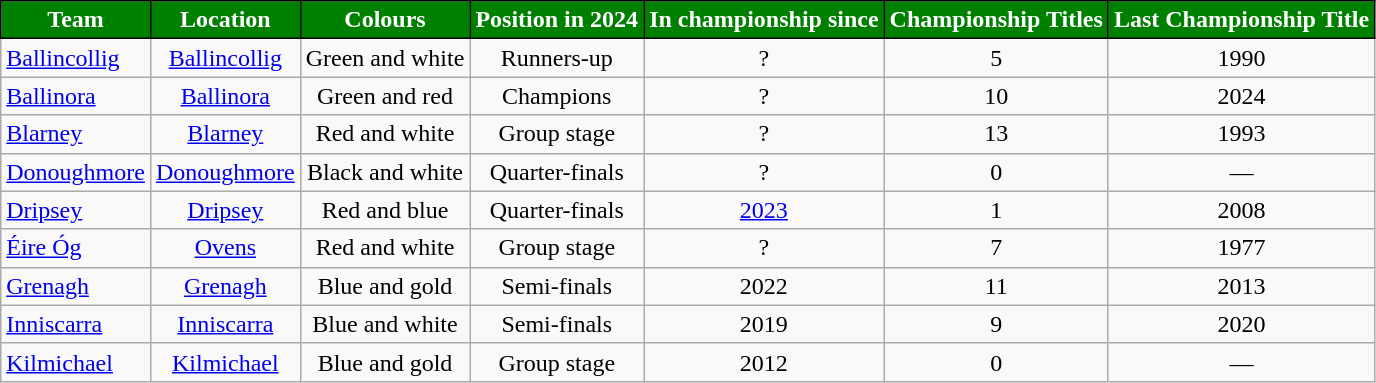<table class="wikitable sortable" style="text-align:center">
<tr>
<th style="background:green;color:white;border:1px solid black">Team</th>
<th style="background:green;color:white;border:1px solid black">Location</th>
<th style="background:green;color:white;border:1px solid black">Colours</th>
<th style="background:green;color:white;border:1px solid black">Position in 2024</th>
<th style="background:green;color:white;border:1px solid black">In championship since</th>
<th style="background:green;color:white;border:1px solid black">Championship Titles</th>
<th style="background:green;color:white;border:1px solid black">Last Championship Title</th>
</tr>
<tr>
<td style="text-align:left"> <a href='#'>Ballincollig</a></td>
<td><a href='#'>Ballincollig</a></td>
<td>Green and white</td>
<td>Runners-up</td>
<td>?</td>
<td>5</td>
<td>1990</td>
</tr>
<tr>
<td style="text-align:left"> <a href='#'>Ballinora</a></td>
<td><a href='#'>Ballinora</a></td>
<td>Green and red</td>
<td>Champions</td>
<td>?</td>
<td>10</td>
<td>2024</td>
</tr>
<tr>
<td style="text-align:left"> <a href='#'>Blarney</a></td>
<td><a href='#'>Blarney</a></td>
<td>Red and white</td>
<td>Group stage</td>
<td>?</td>
<td>13</td>
<td>1993</td>
</tr>
<tr>
<td style="text-align:left"> <a href='#'>Donoughmore</a></td>
<td><a href='#'>Donoughmore</a></td>
<td>Black and white</td>
<td>Quarter-finals</td>
<td>?</td>
<td>0</td>
<td>—</td>
</tr>
<tr>
<td style="text-align:left"> <a href='#'>Dripsey</a></td>
<td><a href='#'>Dripsey</a></td>
<td>Red and blue</td>
<td>Quarter-finals</td>
<td><a href='#'>2023</a></td>
<td>1</td>
<td>2008</td>
</tr>
<tr>
<td style="text-align:left"> <a href='#'>Éire Óg</a></td>
<td><a href='#'>Ovens</a></td>
<td>Red and white</td>
<td>Group stage</td>
<td>?</td>
<td>7</td>
<td>1977</td>
</tr>
<tr>
<td style="text-align:left"> <a href='#'>Grenagh</a></td>
<td><a href='#'>Grenagh</a></td>
<td>Blue and gold</td>
<td>Semi-finals</td>
<td>2022</td>
<td>11</td>
<td>2013</td>
</tr>
<tr>
<td style="text-align:left"> <a href='#'>Inniscarra</a></td>
<td><a href='#'>Inniscarra</a></td>
<td>Blue and white</td>
<td>Semi-finals</td>
<td>2019</td>
<td>9</td>
<td>2020</td>
</tr>
<tr>
<td style="text-align:left"> <a href='#'>Kilmichael</a></td>
<td><a href='#'>Kilmichael</a></td>
<td>Blue and gold</td>
<td>Group stage</td>
<td>2012</td>
<td>0</td>
<td>—</td>
</tr>
</table>
